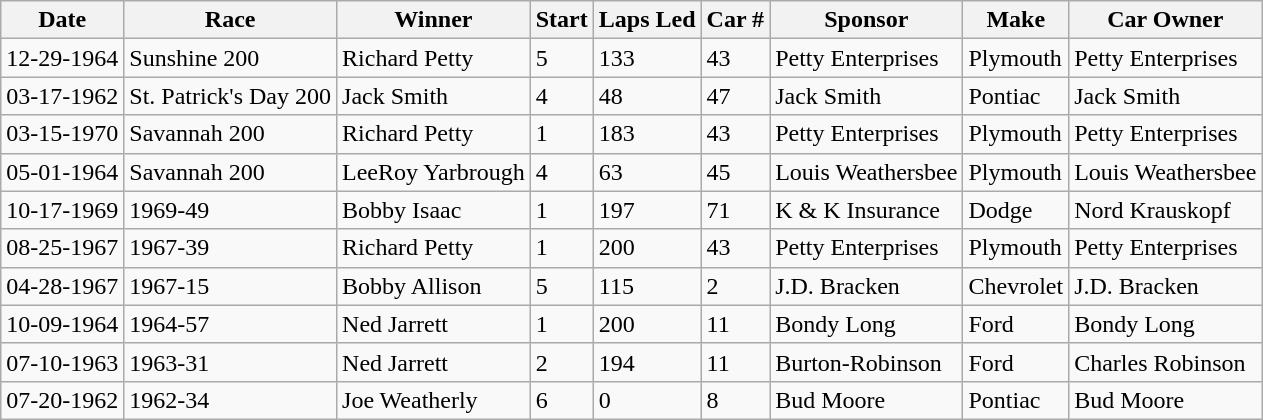<table class="wikitable sortable">
<tr>
<th colspan="1" rowspan="1">Date</th>
<th colspan="1" rowspan="1">Race</th>
<th colspan="1" rowspan="1">Winner</th>
<th colspan="1" rowspan="1">Start</th>
<th colspan="1" rowspan="1">Laps Led</th>
<th colspan="1" rowspan="1">Car #</th>
<th colspan="1" rowspan="1">Sponsor</th>
<th colspan="1" rowspan="1">Make</th>
<th colspan="1" rowspan="1">Car Owner</th>
</tr>
<tr>
<td>12-29-1964</td>
<td>Sunshine 200</td>
<td>Richard Petty</td>
<td>5</td>
<td>133</td>
<td>43</td>
<td>Petty Enterprises</td>
<td>Plymouth</td>
<td>Petty Enterprises</td>
</tr>
<tr>
<td>03-17-1962</td>
<td>St. Patrick's Day 200</td>
<td>Jack Smith</td>
<td>4</td>
<td>48</td>
<td>47</td>
<td>Jack Smith</td>
<td>Pontiac</td>
<td>Jack Smith</td>
</tr>
<tr>
<td>03-15-1970</td>
<td>Savannah 200</td>
<td>Richard Petty</td>
<td>1</td>
<td>183</td>
<td>43</td>
<td>Petty Enterprises</td>
<td>Plymouth</td>
<td>Petty Enterprises</td>
</tr>
<tr>
<td>05-01-1964</td>
<td>Savannah 200</td>
<td>LeeRoy Yarbrough</td>
<td>4</td>
<td>63</td>
<td>45</td>
<td>Louis Weathersbee</td>
<td>Plymouth</td>
<td>Louis Weathersbee</td>
</tr>
<tr>
<td>10-17-1969</td>
<td>1969-49</td>
<td>Bobby Isaac</td>
<td>1</td>
<td>197</td>
<td>71</td>
<td>K & K Insurance</td>
<td>Dodge</td>
<td>Nord Krauskopf</td>
</tr>
<tr>
<td>08-25-1967</td>
<td>1967-39</td>
<td>Richard Petty</td>
<td>1</td>
<td>200</td>
<td>43</td>
<td>Petty Enterprises</td>
<td>Plymouth</td>
<td>Petty Enterprises</td>
</tr>
<tr>
<td>04-28-1967</td>
<td>1967-15</td>
<td>Bobby Allison</td>
<td>5</td>
<td>115</td>
<td>2</td>
<td>J.D. Bracken</td>
<td>Chevrolet</td>
<td>J.D. Bracken</td>
</tr>
<tr>
<td>10-09-1964</td>
<td>1964-57</td>
<td>Ned Jarrett</td>
<td>1</td>
<td>200</td>
<td>11</td>
<td>Bondy Long</td>
<td>Ford</td>
<td>Bondy Long</td>
</tr>
<tr>
<td>07-10-1963</td>
<td>1963-31</td>
<td>Ned Jarrett</td>
<td>2</td>
<td>194</td>
<td>11</td>
<td>Burton-Robinson</td>
<td>Ford</td>
<td>Charles Robinson</td>
</tr>
<tr>
<td>07-20-1962</td>
<td>1962-34</td>
<td>Joe Weatherly</td>
<td>6</td>
<td>0</td>
<td>8</td>
<td>Bud Moore</td>
<td>Pontiac</td>
<td>Bud Moore</td>
</tr>
</table>
